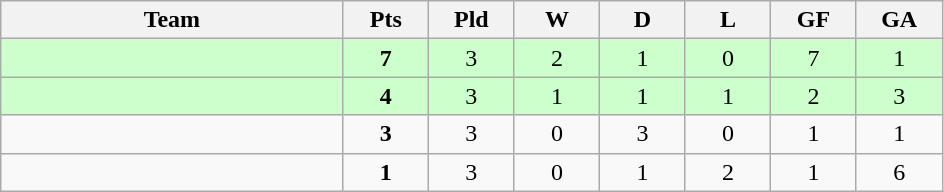<table class="wikitable" style="text-align: center;">
<tr>
<th width="20%">Team</th>
<th width="5%">Pts</th>
<th width="5%">Pld</th>
<th width="5%">W</th>
<th width="5%">D</th>
<th width="5%">L</th>
<th width="5%">GF</th>
<th width="5%">GA</th>
</tr>
<tr bgcolor="#ccffcc">
<td align="left"></td>
<td><strong>7</strong></td>
<td>3</td>
<td>2</td>
<td>1</td>
<td>0</td>
<td>7</td>
<td>1</td>
</tr>
<tr bgcolor="#ccffcc">
<td align="left"></td>
<td><strong>4</strong></td>
<td>3</td>
<td>1</td>
<td>1</td>
<td>1</td>
<td>2</td>
<td>3</td>
</tr>
<tr>
<td align="left"></td>
<td><strong>3</strong></td>
<td>3</td>
<td>0</td>
<td>3</td>
<td>0</td>
<td>1</td>
<td>1</td>
</tr>
<tr align="center">
<td align="left"></td>
<td><strong>1</strong></td>
<td>3</td>
<td>0</td>
<td>1</td>
<td>2</td>
<td>1</td>
<td>6</td>
</tr>
</table>
